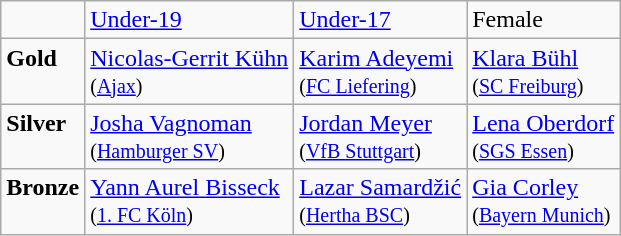<table class="wikitable">
<tr>
<td></td>
<td><a href='#'>Under-19</a></td>
<td><a href='#'>Under-17</a></td>
<td>Female</td>
</tr>
<tr>
<td valign="top"><strong>Gold</strong></td>
<td><a href='#'>Nicolas-Gerrit Kühn</a> <br><small>(<a href='#'>Ajax</a>)</small></td>
<td><a href='#'>Karim Adeyemi</a> <br><small>(<a href='#'>FC Liefering</a>)</small></td>
<td><a href='#'>Klara Bühl</a> <br><small>(<a href='#'>SC Freiburg</a>)</small></td>
</tr>
<tr>
<td valign="top"><strong>Silver</strong></td>
<td><a href='#'>Josha Vagnoman</a> <br><small>(<a href='#'>Hamburger SV</a>)</small></td>
<td><a href='#'>Jordan Meyer</a> <br><small>(<a href='#'>VfB Stuttgart</a>)</small></td>
<td><a href='#'>Lena Oberdorf</a> <br><small>(<a href='#'>SGS Essen</a>)</small></td>
</tr>
<tr>
<td valign="top"><strong>Bronze</strong></td>
<td><a href='#'>Yann Aurel Bisseck</a> <br><small>(<a href='#'>1. FC Köln</a>)</small></td>
<td><a href='#'>Lazar Samardžić</a> <br><small>(<a href='#'>Hertha BSC</a>)</small></td>
<td><a href='#'>Gia Corley</a> <br><small>(<a href='#'>Bayern Munich</a>)</small></td>
</tr>
</table>
